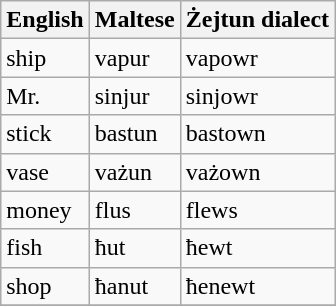<table class="wikitable">
<tr>
<th>English</th>
<th>Maltese</th>
<th>Żejtun dialect</th>
</tr>
<tr>
<td>ship</td>
<td>vapur</td>
<td>vapowr</td>
</tr>
<tr>
<td>Mr.</td>
<td>sinjur</td>
<td>sinjowr</td>
</tr>
<tr>
<td>stick</td>
<td>bastun</td>
<td>bastown</td>
</tr>
<tr>
<td>vase</td>
<td>vażun</td>
<td>vażown</td>
</tr>
<tr>
<td>money</td>
<td>flus</td>
<td>flews</td>
</tr>
<tr>
<td>fish</td>
<td>ħut</td>
<td>ħewt</td>
</tr>
<tr>
<td>shop</td>
<td>ħanut</td>
<td>ħenewt</td>
</tr>
<tr>
</tr>
</table>
